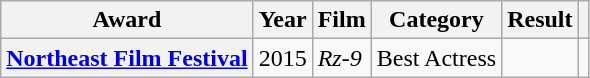<table class="wikitable plainrowheaders sortable" style="margin-right: 0;">
<tr>
<th scope="col">Award</th>
<th scope="col">Year</th>
<th scope="col">Film</th>
<th scope="col">Category</th>
<th scope="col">Result</th>
<th scope="col" class="unsortable"></th>
</tr>
<tr>
<th scope=row><a href='#'>Northeast Film Festival</a></th>
<td>2015</td>
<td><em>Rz-9</em></td>
<td>Best Actress</td>
<td></td>
<td style="text-align:center;"></td>
</tr>
</table>
